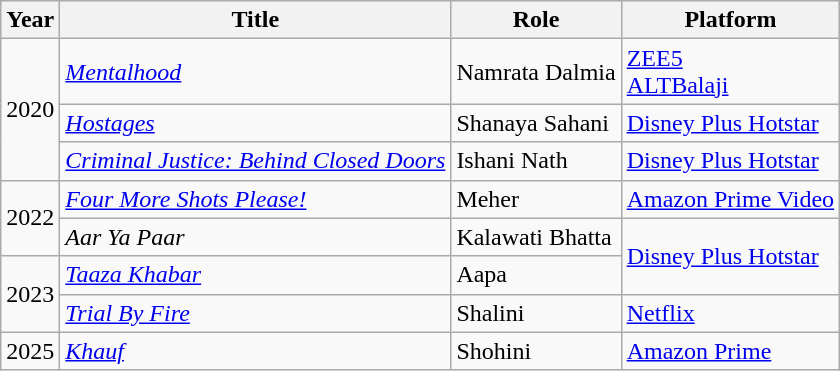<table class="wikitable sortable">
<tr>
<th>Year</th>
<th>Title</th>
<th>Role</th>
<th>Platform</th>
</tr>
<tr>
<td rowspan="3">2020</td>
<td><em><a href='#'>Mentalhood</a></em></td>
<td>Namrata Dalmia</td>
<td><a href='#'>ZEE5</a> <br> <a href='#'>ALTBalaji</a></td>
</tr>
<tr>
<td><em><a href='#'>Hostages</a></em></td>
<td>Shanaya Sahani</td>
<td><a href='#'>Disney Plus Hotstar</a></td>
</tr>
<tr>
<td><em><a href='#'>Criminal Justice: Behind Closed Doors</a></em></td>
<td>Ishani Nath</td>
<td><a href='#'>Disney Plus Hotstar</a></td>
</tr>
<tr>
<td rowspan="2">2022</td>
<td><em><a href='#'>Four More Shots Please!</a></em></td>
<td>Meher</td>
<td><a href='#'>Amazon Prime Video</a></td>
</tr>
<tr>
<td><em>Aar Ya Paar</em></td>
<td>Kalawati Bhatta</td>
<td rowspan="2"><a href='#'>Disney Plus Hotstar</a></td>
</tr>
<tr>
<td rowspan="2">2023</td>
<td><em><a href='#'>Taaza Khabar</a></em></td>
<td>Aapa</td>
</tr>
<tr>
<td><em><a href='#'>Trial By Fire</a></em></td>
<td>Shalini</td>
<td><a href='#'>Netflix</a></td>
</tr>
<tr>
<td rowspan="2">2025</td>
<td><em><a href='#'>Khauf</a></em></td>
<td>Shohini</td>
<td><a href='#'>Amazon Prime</a></td>
</tr>
</table>
